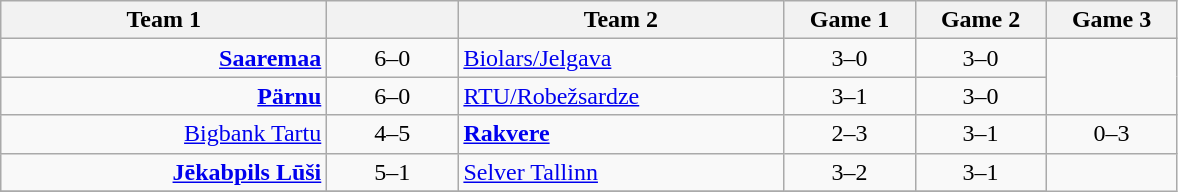<table class=wikitable style="text-align:center">
<tr>
<th width=210>Team 1</th>
<th width=80></th>
<th width=210>Team 2</th>
<th width=80>Game 1</th>
<th width=80>Game 2</th>
<th width=80>Game 3</th>
</tr>
<tr>
<td align=right><strong><a href='#'>Saaremaa</a></strong> </td>
<td>6–0</td>
<td align=left> <a href='#'>Biolars/Jelgava</a></td>
<td>3–0</td>
<td>3–0</td>
</tr>
<tr>
<td align=right><strong><a href='#'>Pärnu</a></strong> </td>
<td>6–0</td>
<td align=left> <a href='#'>RTU/Robežsardze</a></td>
<td>3–1</td>
<td>3–0</td>
</tr>
<tr>
<td align=right><a href='#'>Bigbank Tartu</a> </td>
<td>4–5</td>
<td align=left> <strong><a href='#'>Rakvere</a></strong></td>
<td>2–3</td>
<td>3–1</td>
<td>0–3</td>
</tr>
<tr>
<td align=right><strong><a href='#'>Jēkabpils Lūši</a></strong> </td>
<td>5–1</td>
<td align=left> <a href='#'>Selver Tallinn</a></td>
<td>3–2</td>
<td>3–1</td>
</tr>
<tr>
</tr>
</table>
